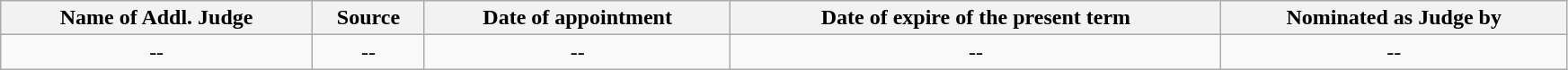<table class="wikitable static-row-numbers static-row-header" style="text-align:center" width="92%">
<tr>
<th>Name of Addl. Judge</th>
<th>Source</th>
<th>Date of appointment</th>
<th>Date of expire of the present term</th>
<th>Nominated as Judge by</th>
</tr>
<tr>
<td>--</td>
<td>--</td>
<td>--</td>
<td>--</td>
<td>--</td>
</tr>
</table>
